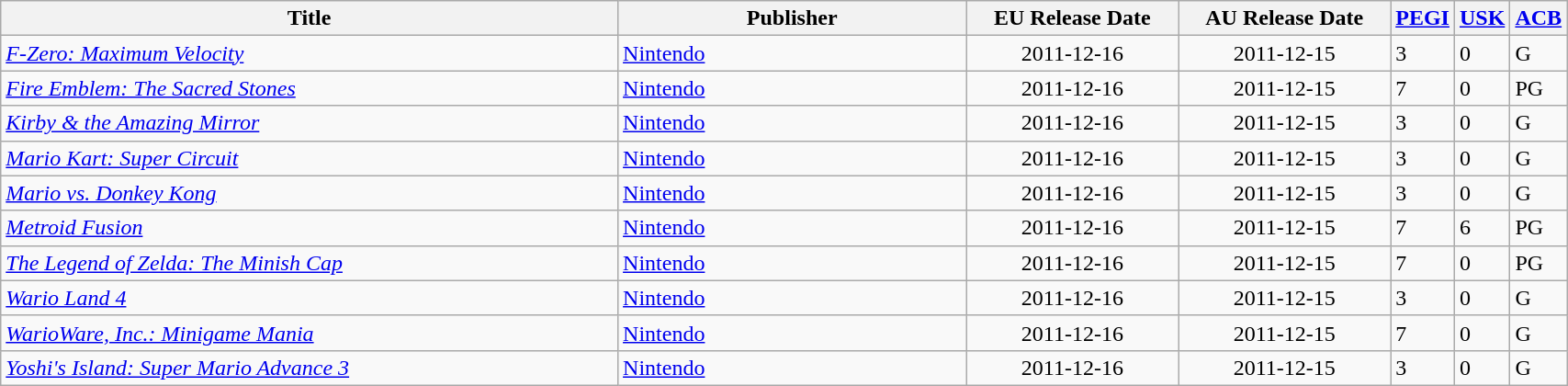<table class="wikitable sortable" style="width:90%">
<tr>
<th width="45%">Title</th>
<th width="25%">Publisher</th>
<th width="15%">EU Release Date</th>
<th width="15%">AU Release Date</th>
<th width="5%"><a href='#'>PEGI</a></th>
<th width="5%"><a href='#'>USK</a></th>
<th width="5%"><a href='#'>ACB</a></th>
</tr>
<tr>
<td><em><a href='#'>F-Zero: Maximum Velocity</a></em></td>
<td><a href='#'>Nintendo</a></td>
<td style="text-align:center">2011-12-16</td>
<td style="text-align:center">2011-12-15</td>
<td>3</td>
<td>0</td>
<td>G</td>
</tr>
<tr>
<td><em><a href='#'>Fire Emblem: The Sacred Stones</a></em></td>
<td><a href='#'>Nintendo</a></td>
<td style="text-align:center">2011-12-16</td>
<td style="text-align:center">2011-12-15</td>
<td>7</td>
<td>0</td>
<td>PG</td>
</tr>
<tr>
<td><em><a href='#'>Kirby & the Amazing Mirror</a></em></td>
<td><a href='#'>Nintendo</a></td>
<td style="text-align:center">2011-12-16</td>
<td style="text-align:center">2011-12-15</td>
<td>3</td>
<td>0</td>
<td>G</td>
</tr>
<tr>
<td><em><a href='#'>Mario Kart: Super Circuit</a></em></td>
<td><a href='#'>Nintendo</a></td>
<td style="text-align:center">2011-12-16</td>
<td style="text-align:center">2011-12-15</td>
<td>3</td>
<td>0</td>
<td>G</td>
</tr>
<tr>
<td><em><a href='#'>Mario vs. Donkey Kong</a></em></td>
<td><a href='#'>Nintendo</a></td>
<td style="text-align:center">2011-12-16</td>
<td style="text-align:center">2011-12-15</td>
<td>3</td>
<td>0</td>
<td>G</td>
</tr>
<tr>
<td><em><a href='#'>Metroid Fusion</a></em></td>
<td><a href='#'>Nintendo</a></td>
<td style="text-align:center">2011-12-16</td>
<td style="text-align:center">2011-12-15</td>
<td>7</td>
<td>6</td>
<td>PG</td>
</tr>
<tr>
<td><em><a href='#'>The Legend of Zelda: The Minish Cap</a></em></td>
<td><a href='#'>Nintendo</a></td>
<td style="text-align:center">2011-12-16</td>
<td style="text-align:center">2011-12-15</td>
<td>7</td>
<td>0</td>
<td>PG</td>
</tr>
<tr>
<td><em><a href='#'>Wario Land 4</a></em></td>
<td><a href='#'>Nintendo</a></td>
<td style="text-align:center">2011-12-16</td>
<td style="text-align:center">2011-12-15</td>
<td>3</td>
<td>0</td>
<td>G</td>
</tr>
<tr>
<td><em><a href='#'>WarioWare, Inc.: Minigame Mania</a></em></td>
<td><a href='#'>Nintendo</a></td>
<td style="text-align:center">2011-12-16</td>
<td style="text-align:center">2011-12-15</td>
<td>7</td>
<td>0</td>
<td>G</td>
</tr>
<tr>
<td><em><a href='#'>Yoshi's Island: Super Mario Advance 3</a></em></td>
<td><a href='#'>Nintendo</a></td>
<td style="text-align:center">2011-12-16</td>
<td style="text-align:center">2011-12-15</td>
<td>3</td>
<td>0</td>
<td>G</td>
</tr>
</table>
